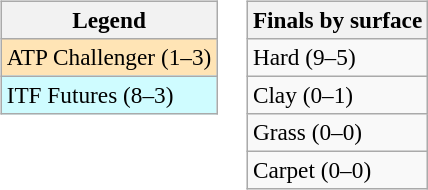<table>
<tr valign=top>
<td><br><table class=wikitable style=font-size:97%>
<tr>
<th>Legend</th>
</tr>
<tr bgcolor=moccasin>
<td>ATP Challenger (1–3)</td>
</tr>
<tr bgcolor=cffcff>
<td>ITF Futures (8–3)</td>
</tr>
</table>
</td>
<td><br><table class=wikitable style=font-size:97%>
<tr>
<th>Finals by surface</th>
</tr>
<tr>
<td>Hard (9–5)</td>
</tr>
<tr>
<td>Clay (0–1)</td>
</tr>
<tr>
<td>Grass (0–0)</td>
</tr>
<tr>
<td>Carpet (0–0)</td>
</tr>
</table>
</td>
</tr>
</table>
